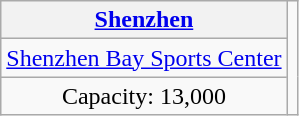<table class="wikitable" style="text-align:center;">
<tr>
<th><a href='#'>Shenzhen</a></th>
<td rowspan="3"><br></td>
</tr>
<tr>
<td><a href='#'>Shenzhen Bay Sports Center</a></td>
</tr>
<tr>
<td>Capacity: 13,000</td>
</tr>
</table>
